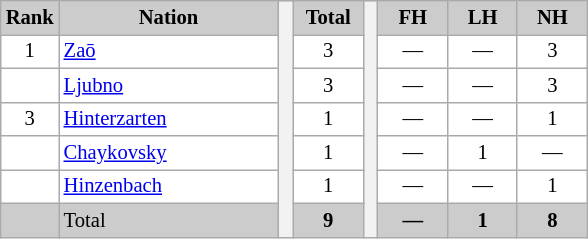<table class="wikitable plainrowheaders" style="background:#fff; font-size:86%; line-height:16px; border:grey solid 1px; border-collapse:collapse;">
<tr style="background:#ccc; text-align:center;">
<th style="background:#ccc;">Rank</th>
<th style="background:#ccc;">Nation</th>
<th rowspan="7" width="2"> </th>
<th width="40" style="background:#ccc;">Total</th>
<th rowspan="61" width="2"> </th>
<th style="background:#ccc;" width="40">FH</th>
<th style="background:#ccc;" width="40">LH</th>
<th style="background:#ccc;" width="40">NH</th>
</tr>
<tr align=center>
<td align=center>1</td>
<td align=left> <a href='#'>Zaō</a></td>
<td>3</td>
<td>—</td>
<td>—</td>
<td>3</td>
</tr>
<tr align=center>
<td align=center></td>
<td align=left width=140> <a href='#'>Ljubno</a></td>
<td>3</td>
<td>—</td>
<td>—</td>
<td>3</td>
</tr>
<tr align=center>
<td align=center>3</td>
<td align=left> <a href='#'>Hinterzarten</a></td>
<td>1</td>
<td>—</td>
<td>—</td>
<td>1</td>
</tr>
<tr align=center>
<td align=center></td>
<td align=left> <a href='#'>Chaykovsky</a></td>
<td>1</td>
<td>—</td>
<td>1</td>
<td>—</td>
</tr>
<tr align=center>
<td align=center></td>
<td align=left> <a href='#'>Hinzenbach</a></td>
<td>1</td>
<td>—</td>
<td>—</td>
<td>1</td>
</tr>
<tr bgcolor=#D3D3D3 align=center>
<th style="background:#ccc;"></th>
<td style="background:#ccc;" align=left>Total</td>
<td style="background:#ccc;"><strong>9</strong></td>
<td style="background:#ccc;"><strong>— </strong></td>
<td style="background:#ccc;"><strong>1</strong></td>
<td style="background:#ccc;"><strong>8</strong></td>
</tr>
</table>
